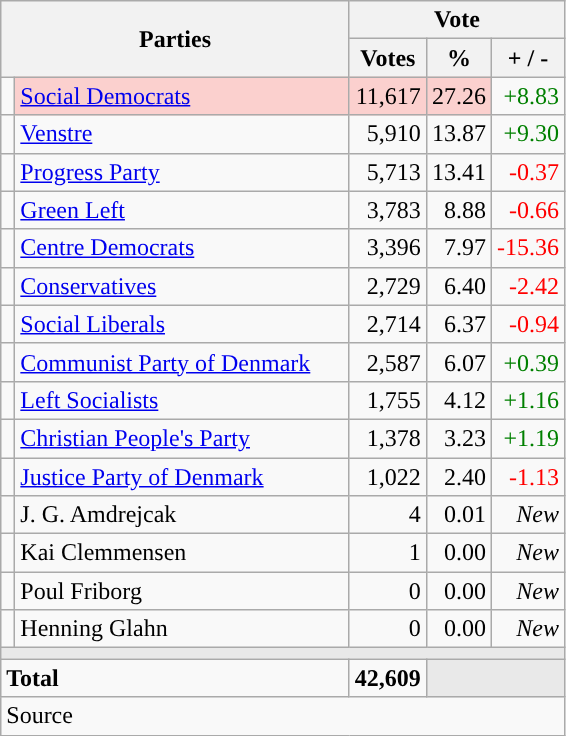<table class="wikitable" style="text-align:right;">
<tr>
<th style="text-align:centre;" rowspan="2" colspan="2" width="225">Parties</th>
<th colspan="3">Vote</th>
</tr>
<tr>
<th width="15">Votes</th>
<th width="15">%</th>
<th width="15">+ / -</th>
</tr>
<tr>
<td width="2" style="color:inherit;background:"></td>
<td bgcolor=#fbd0ce  align="left"><a href='#'>Social Democrats</a></td>
<td bgcolor=#fbd0ce>11,617</td>
<td bgcolor=#fbd0ce>27.26</td>
<td style=color:green;>+8.83</td>
</tr>
<tr>
<td width="2" style="color:inherit;background:"></td>
<td align="left"><a href='#'>Venstre</a></td>
<td>5,910</td>
<td>13.87</td>
<td style=color:green;>+9.30</td>
</tr>
<tr>
<td width="2" style="color:inherit;background:"></td>
<td align="left"><a href='#'>Progress Party</a></td>
<td>5,713</td>
<td>13.41</td>
<td style=color:red;>-0.37</td>
</tr>
<tr>
<td width="2" style="color:inherit;background:"></td>
<td align="left"><a href='#'>Green Left</a></td>
<td>3,783</td>
<td>8.88</td>
<td style=color:red;>-0.66</td>
</tr>
<tr>
<td width="2" style="color:inherit;background:"></td>
<td align="left"><a href='#'>Centre Democrats</a></td>
<td>3,396</td>
<td>7.97</td>
<td style=color:red;>-15.36</td>
</tr>
<tr>
<td width="2" style="color:inherit;background:"></td>
<td align="left"><a href='#'>Conservatives</a></td>
<td>2,729</td>
<td>6.40</td>
<td style=color:red;>-2.42</td>
</tr>
<tr>
<td width="2" style="color:inherit;background:"></td>
<td align="left"><a href='#'>Social Liberals</a></td>
<td>2,714</td>
<td>6.37</td>
<td style=color:red;>-0.94</td>
</tr>
<tr>
<td width="2" style="color:inherit;background:"></td>
<td align="left"><a href='#'>Communist Party of Denmark</a></td>
<td>2,587</td>
<td>6.07</td>
<td style=color:green;>+0.39</td>
</tr>
<tr>
<td width="2" style="color:inherit;background:"></td>
<td align="left"><a href='#'>Left Socialists</a></td>
<td>1,755</td>
<td>4.12</td>
<td style=color:green;>+1.16</td>
</tr>
<tr>
<td width="2" style="color:inherit;background:"></td>
<td align="left"><a href='#'>Christian People's Party</a></td>
<td>1,378</td>
<td>3.23</td>
<td style=color:green;>+1.19</td>
</tr>
<tr>
<td width="2" style="color:inherit;background:"></td>
<td align="left"><a href='#'>Justice Party of Denmark</a></td>
<td>1,022</td>
<td>2.40</td>
<td style=color:red;>-1.13</td>
</tr>
<tr>
<td width="2" style="color:inherit;background:"></td>
<td align="left">J. G. Amdrejcak</td>
<td>4</td>
<td>0.01</td>
<td><em>New</em></td>
</tr>
<tr>
<td width="2" style="color:inherit;background:"></td>
<td align="left">Kai Clemmensen</td>
<td>1</td>
<td>0.00</td>
<td><em>New</em></td>
</tr>
<tr>
<td width="2" style="color:inherit;background:"></td>
<td align="left">Poul Friborg</td>
<td>0</td>
<td>0.00</td>
<td><em>New</em></td>
</tr>
<tr>
<td width="2" style="color:inherit;background:"></td>
<td align="left">Henning Glahn</td>
<td>0</td>
<td>0.00</td>
<td><em>New</em></td>
</tr>
<tr>
<td colspan="7" bgcolor="#E9E9E9"></td>
</tr>
<tr>
<td align="left" colspan="2"><strong>Total</strong></td>
<td><strong>42,609</strong></td>
<td bgcolor="#E9E9E9" colspan="2"></td>
</tr>
<tr>
<td align="left" colspan="6">Source</td>
</tr>
</table>
